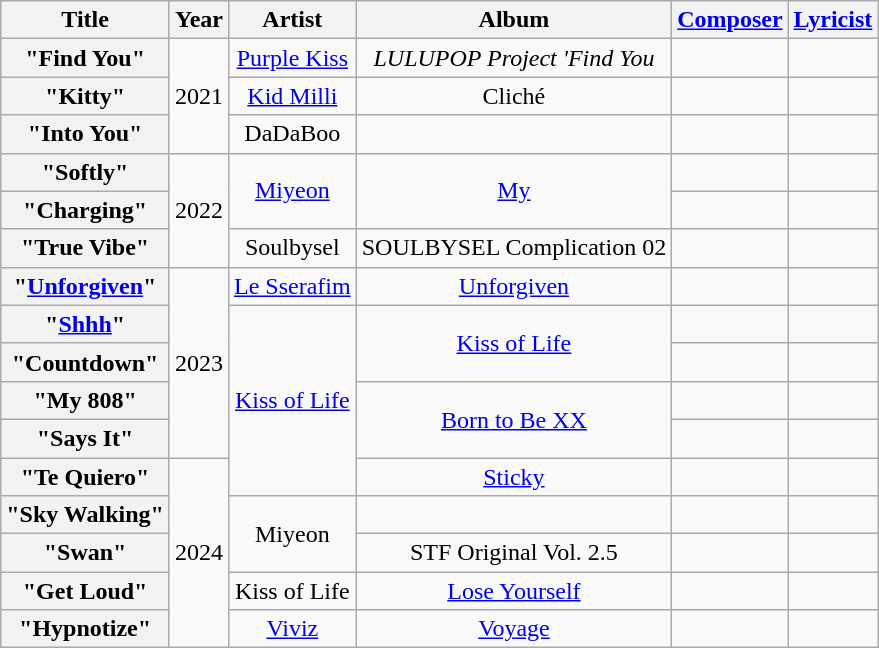<table class="wikitable plainrowheaders sortable" style="text-align:center">
<tr>
<th scope="col">Title</th>
<th scope="col">Year</th>
<th scope="col">Artist</th>
<th scope="col">Album</th>
<th scope="col" class="unsortable"><a href='#'>Composer</a></th>
<th scope="col" class="unsortable"><a href='#'>Lyricist</a></th>
</tr>
<tr>
<th scope="row">"Find You"</th>
<td rowspan="3">2021</td>
<td><a href='#'>Purple Kiss</a></td>
<td><em>LULUPOP Project 'Find You<strong></td>
<td></td>
<td></td>
</tr>
<tr>
<th scope="row">"Kitty"</th>
<td><a href='#'>Kid Milli</a></td>
<td></em>Cliché<em></td>
<td></td>
<td></td>
</tr>
<tr>
<th scope="row">"Into You"</th>
<td>DaDaBoo</td>
<td></td>
<td></td>
<td></td>
</tr>
<tr>
<th scope="row">"Softly"</th>
<td rowspan="3">2022</td>
<td rowspan="2"><a href='#'>Miyeon</a></td>
<td rowspan="2"></em><a href='#'>My</a><em></td>
<td></td>
<td></td>
</tr>
<tr>
<th scope="row">"Charging"</th>
<td></td>
<td></td>
</tr>
<tr>
<th scope="row">"True Vibe"</th>
<td>Soulbysel</td>
<td></em>SOULBYSEL Complication 02<em></td>
<td></td>
<td></td>
</tr>
<tr>
<th scope="row">"<a href='#'>Unforgiven</a>"</th>
<td rowspan="5">2023</td>
<td><a href='#'>Le Sserafim</a></td>
<td></em><a href='#'>Unforgiven</a><em></td>
<td></td>
<td></td>
</tr>
<tr>
<th scope="row">"<a href='#'>Shhh</a>"</th>
<td rowspan="5"><a href='#'>Kiss of Life</a></td>
<td rowspan="2"></em><a href='#'>Kiss of Life</a><em></td>
<td></td>
<td></td>
</tr>
<tr>
<th scope="row">"Countdown"</th>
<td></td>
<td></td>
</tr>
<tr>
<th scope="row">"My 808"</th>
<td rowspan="2"></em><a href='#'>Born to Be XX</a><em></td>
<td></td>
<td></td>
</tr>
<tr>
<th scope="row">"Says It"</th>
<td></td>
<td></td>
</tr>
<tr>
<th scope="row">"Te Quiero"</th>
<td rowspan="5">2024</td>
<td></em><a href='#'>Sticky</a><em></td>
<td></td>
<td></td>
</tr>
<tr>
<th scope="row">"Sky Walking"</th>
<td rowspan="2">Miyeon</td>
<td></td>
<td></td>
<td></td>
</tr>
<tr>
<th scope="row">"Swan"</th>
<td></em>STF Original Vol. 2.5<em></td>
<td></td>
<td></td>
</tr>
<tr>
<th scope="row">"Get Loud"</th>
<td>Kiss of Life</td>
<td></em><a href='#'>Lose Yourself</a><em></td>
<td></td>
<td></td>
</tr>
<tr>
<th scope="row">"Hypnotize"</th>
<td><a href='#'>Viviz</a></td>
<td></em><a href='#'>Voyage</a><em></td>
<td></td>
<td></td>
</tr>
</table>
